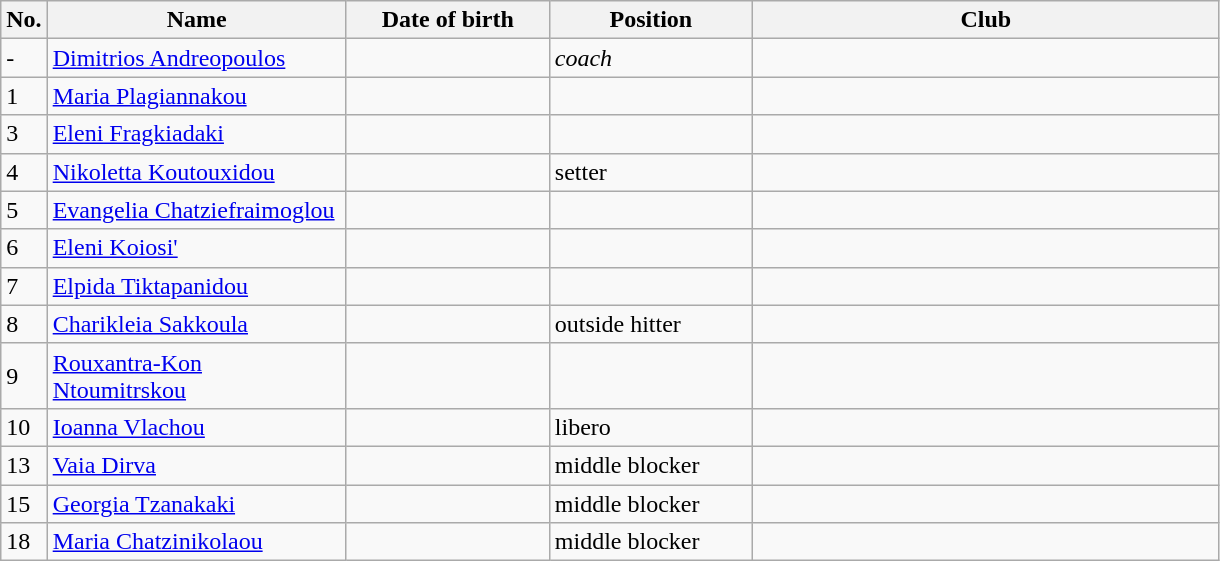<table class=wikitable sortable style=font-size:100%; text-align:center;>
<tr>
<th>No.</th>
<th style=width:12em>Name</th>
<th style=width:8em>Date of birth</th>
<th style=width:8em>Position</th>
<th style=width:19em>Club</th>
</tr>
<tr>
<td>-</td>
<td><a href='#'>Dimitrios Andreopoulos</a></td>
<td></td>
<td><em>coach</em></td>
<td></td>
</tr>
<tr>
<td>1</td>
<td><a href='#'>Maria Plagiannakou</a></td>
<td></td>
<td></td>
<td></td>
</tr>
<tr>
<td>3</td>
<td><a href='#'>Eleni Fragkiadaki</a></td>
<td></td>
<td></td>
<td></td>
</tr>
<tr>
<td>4</td>
<td><a href='#'>Nikoletta Koutouxidou</a></td>
<td></td>
<td>setter</td>
<td></td>
</tr>
<tr>
<td>5</td>
<td><a href='#'>Evangelia Chatziefraimoglou</a></td>
<td></td>
<td></td>
<td></td>
</tr>
<tr>
<td>6</td>
<td><a href='#'>Eleni Koiosi'</a></td>
<td></td>
<td></td>
<td></td>
</tr>
<tr>
<td>7</td>
<td><a href='#'>Elpida Tiktapanidou</a></td>
<td></td>
<td></td>
<td></td>
</tr>
<tr>
<td>8</td>
<td><a href='#'>Charikleia Sakkoula</a></td>
<td></td>
<td>outside hitter</td>
<td></td>
</tr>
<tr>
<td>9</td>
<td><a href='#'>Rouxantra-Kon Ntoumitrskou</a></td>
<td></td>
<td></td>
<td></td>
</tr>
<tr>
<td>10</td>
<td><a href='#'>Ioanna Vlachou</a></td>
<td></td>
<td>libero</td>
<td></td>
</tr>
<tr>
<td>13</td>
<td><a href='#'>Vaia Dirva</a></td>
<td></td>
<td>middle blocker</td>
<td></td>
</tr>
<tr>
<td>15</td>
<td><a href='#'>Georgia Tzanakaki</a></td>
<td></td>
<td>middle blocker</td>
<td></td>
</tr>
<tr>
<td>18</td>
<td><a href='#'>Maria Chatzinikolaou</a></td>
<td></td>
<td>middle blocker</td>
<td></td>
</tr>
</table>
